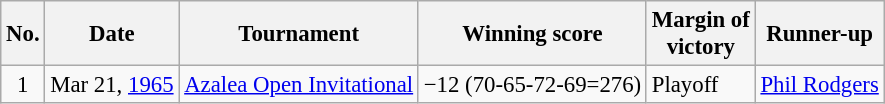<table class="wikitable" style="font-size:95%;">
<tr>
<th>No.</th>
<th>Date</th>
<th>Tournament</th>
<th>Winning score</th>
<th>Margin of<br>victory</th>
<th>Runner-up</th>
</tr>
<tr>
<td align=center>1</td>
<td align=right>Mar 21, <a href='#'>1965</a></td>
<td><a href='#'>Azalea Open Invitational</a></td>
<td>−12 (70-65-72-69=276)</td>
<td>Playoff</td>
<td> <a href='#'>Phil Rodgers</a></td>
</tr>
</table>
